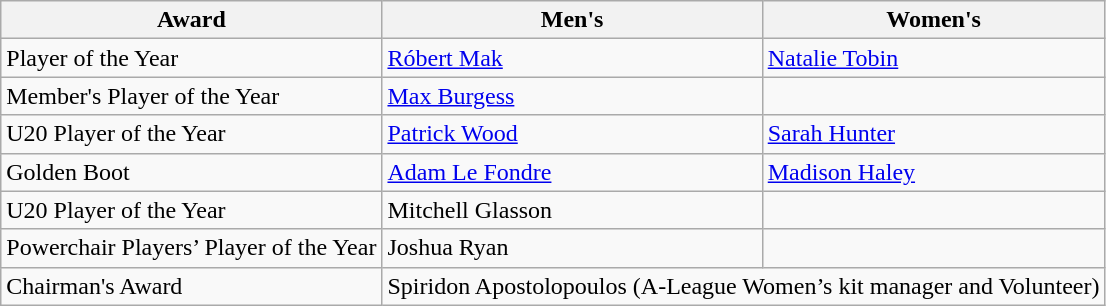<table class="wikitable">
<tr>
<th>Award</th>
<th>Men's</th>
<th>Women's</th>
</tr>
<tr>
<td>Player of the Year</td>
<td> <a href='#'>Róbert Mak</a></td>
<td><a href='#'>Natalie Tobin</a></td>
</tr>
<tr>
<td>Member's Player of the Year</td>
<td><a href='#'>Max Burgess</a></td>
<td></td>
</tr>
<tr>
<td>U20 Player of the Year</td>
<td><a href='#'>Patrick Wood</a></td>
<td><a href='#'>Sarah Hunter</a></td>
</tr>
<tr>
<td>Golden Boot</td>
<td> <a href='#'>Adam Le Fondre</a></td>
<td> <a href='#'>Madison Haley</a></td>
</tr>
<tr>
<td>U20 Player of the Year</td>
<td>Mitchell Glasson</td>
<td></td>
</tr>
<tr>
<td>Powerchair Players’ Player of the Year</td>
<td>Joshua Ryan</td>
<td></td>
</tr>
<tr>
<td>Chairman's Award</td>
<td colspan="2">Spiridon Apostolopoulos (A-League Women’s kit manager and Volunteer)</td>
</tr>
</table>
